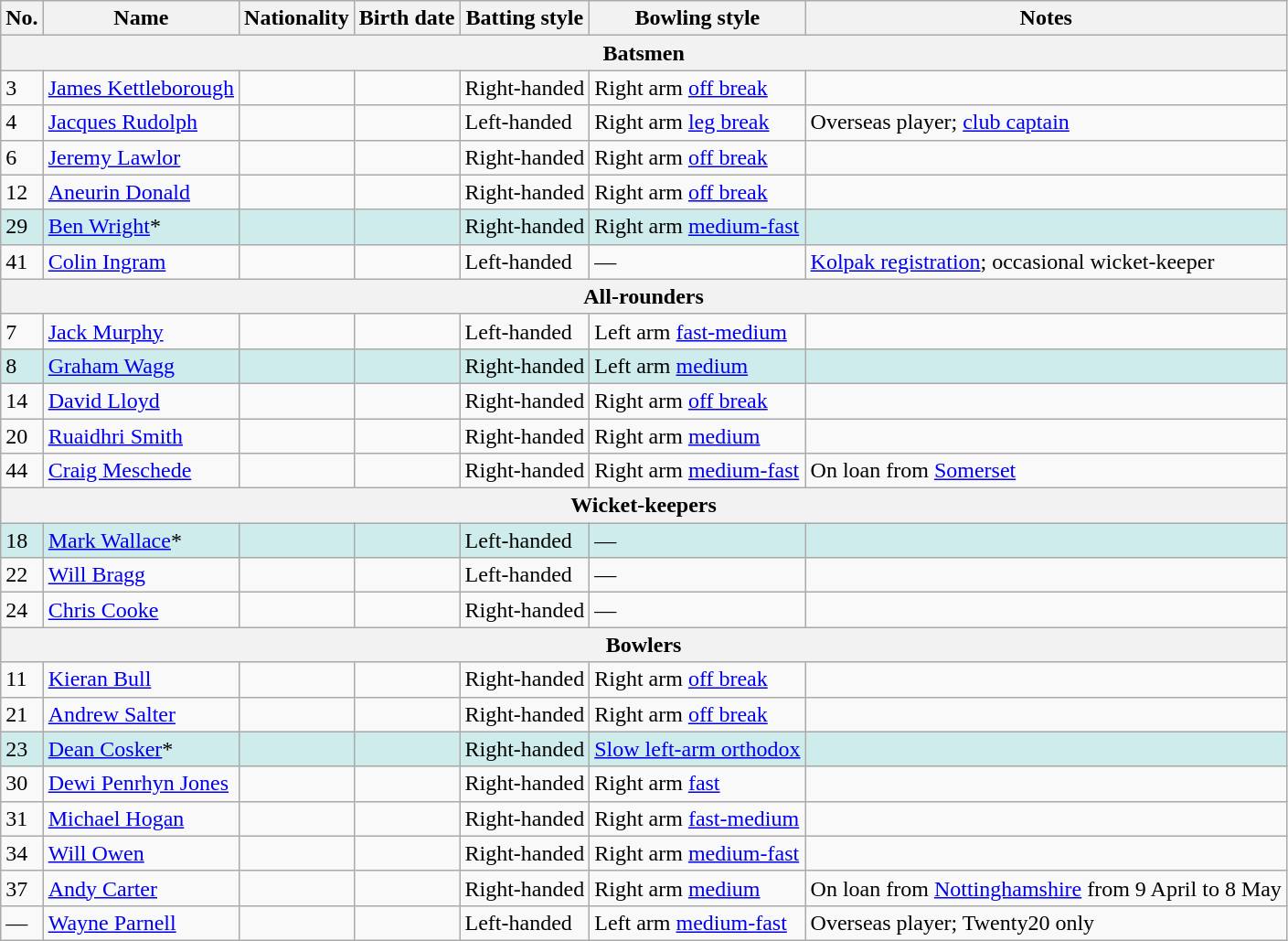<table class="wikitable">
<tr>
<th>No.</th>
<th>Name</th>
<th>Nationality</th>
<th>Birth date</th>
<th>Batting style</th>
<th>Bowling style</th>
<th>Notes</th>
</tr>
<tr>
<th colspan="7">Batsmen</th>
</tr>
<tr>
<td>3</td>
<td><a href='#'>James Kettleborough</a></td>
<td></td>
<td></td>
<td>Right-handed</td>
<td>Right arm <a href='#'>off break</a></td>
<td></td>
</tr>
<tr>
<td>4</td>
<td><a href='#'>Jacques Rudolph</a> </td>
<td></td>
<td></td>
<td>Left-handed</td>
<td>Right arm <a href='#'>leg break</a></td>
<td>Overseas player; <a href='#'>club captain</a></td>
</tr>
<tr>
<td>6</td>
<td><a href='#'>Jeremy Lawlor</a></td>
<td></td>
<td></td>
<td>Right-handed</td>
<td>Right arm <a href='#'>off break</a></td>
<td></td>
</tr>
<tr>
<td>12</td>
<td><a href='#'>Aneurin Donald</a></td>
<td></td>
<td></td>
<td>Right-handed</td>
<td>Right arm <a href='#'>off break</a></td>
<td></td>
</tr>
<tr bgcolor="#CFECEC">
<td>29</td>
<td><a href='#'>Ben Wright</a>*</td>
<td></td>
<td></td>
<td>Right-handed</td>
<td>Right arm <a href='#'>medium-fast</a></td>
<td></td>
</tr>
<tr>
<td>41</td>
<td><a href='#'>Colin Ingram</a></td>
<td></td>
<td></td>
<td>Left-handed</td>
<td>—</td>
<td><a href='#'>Kolpak registration</a>; occasional wicket-keeper</td>
</tr>
<tr>
<th colspan="7">All-rounders</th>
</tr>
<tr>
<td>7</td>
<td><a href='#'>Jack Murphy</a></td>
<td></td>
<td></td>
<td>Left-handed</td>
<td>Left arm <a href='#'>fast-medium</a></td>
<td></td>
</tr>
<tr bgcolor="#CFECEC">
<td>8</td>
<td><a href='#'>Graham Wagg</a></td>
<td></td>
<td></td>
<td>Right-handed</td>
<td>Left arm <a href='#'>medium</a></td>
<td></td>
</tr>
<tr>
<td>14</td>
<td><a href='#'>David Lloyd</a></td>
<td></td>
<td></td>
<td>Right-handed</td>
<td>Right arm <a href='#'>off break</a></td>
<td></td>
</tr>
<tr>
<td>20</td>
<td><a href='#'>Ruaidhri Smith</a></td>
<td></td>
<td></td>
<td>Right-handed</td>
<td>Right arm <a href='#'>medium</a></td>
<td></td>
</tr>
<tr>
<td>44</td>
<td><a href='#'>Craig Meschede</a></td>
<td></td>
<td></td>
<td>Right-handed</td>
<td>Right arm <a href='#'>medium-fast</a></td>
<td>On loan from <a href='#'>Somerset</a></td>
</tr>
<tr>
<th colspan="7">Wicket-keepers</th>
</tr>
<tr bgcolor="#CFECEC">
<td>18</td>
<td><a href='#'>Mark Wallace</a>*</td>
<td></td>
<td></td>
<td>Left-handed</td>
<td>—</td>
<td></td>
</tr>
<tr>
<td>22</td>
<td><a href='#'>Will Bragg</a></td>
<td></td>
<td></td>
<td>Left-handed</td>
<td>—</td>
<td></td>
</tr>
<tr>
<td>24</td>
<td><a href='#'>Chris Cooke</a></td>
<td></td>
<td></td>
<td>Right-handed</td>
<td>—</td>
<td></td>
</tr>
<tr>
<th colspan="7">Bowlers</th>
</tr>
<tr>
<td>11</td>
<td><a href='#'>Kieran Bull</a></td>
<td></td>
<td></td>
<td>Right-handed</td>
<td>Right arm <a href='#'>off break</a></td>
<td></td>
</tr>
<tr>
<td>21</td>
<td><a href='#'>Andrew Salter</a></td>
<td></td>
<td></td>
<td>Right-handed</td>
<td>Right arm <a href='#'>off break</a></td>
<td></td>
</tr>
<tr bgcolor="#CFECEC">
<td>23</td>
<td><a href='#'>Dean Cosker</a>*</td>
<td></td>
<td></td>
<td>Right-handed</td>
<td><a href='#'>Slow left-arm orthodox</a></td>
<td></td>
</tr>
<tr>
<td>30</td>
<td><a href='#'>Dewi Penrhyn Jones</a></td>
<td></td>
<td></td>
<td>Right-handed</td>
<td>Right arm <a href='#'>fast</a></td>
<td></td>
</tr>
<tr>
<td>31</td>
<td><a href='#'>Michael Hogan</a></td>
<td></td>
<td></td>
<td>Right-handed</td>
<td>Right arm <a href='#'>fast-medium</a></td>
<td></td>
</tr>
<tr>
<td>34</td>
<td><a href='#'>Will Owen</a></td>
<td></td>
<td></td>
<td>Right-handed</td>
<td>Right arm <a href='#'>medium-fast</a></td>
<td></td>
</tr>
<tr>
<td>37</td>
<td><a href='#'>Andy Carter</a></td>
<td></td>
<td></td>
<td>Right-handed</td>
<td>Right arm <a href='#'>medium</a></td>
<td>On loan from <a href='#'>Nottinghamshire</a> from 9 April to 8 May</td>
</tr>
<tr>
<td>—</td>
<td><a href='#'>Wayne Parnell</a></td>
<td></td>
<td></td>
<td>Left-handed</td>
<td>Left arm <a href='#'>medium-fast</a></td>
<td>Overseas player; Twenty20 only</td>
</tr>
</table>
